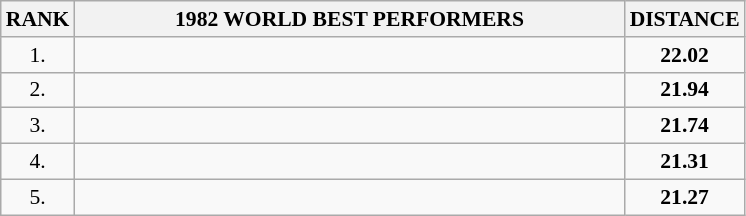<table class="wikitable" style="border-collapse: collapse; font-size: 90%;">
<tr>
<th>RANK</th>
<th align="center" style="width: 25em">1982 WORLD BEST PERFORMERS</th>
<th align="center" style="width: 5em">DISTANCE</th>
</tr>
<tr>
<td align="center">1.</td>
<td></td>
<td align="center"><strong>22.02</strong></td>
</tr>
<tr>
<td align="center">2.</td>
<td></td>
<td align="center"><strong>21.94</strong></td>
</tr>
<tr>
<td align="center">3.</td>
<td></td>
<td align="center"><strong>21.74</strong></td>
</tr>
<tr>
<td align="center">4.</td>
<td></td>
<td align="center"><strong>21.31</strong></td>
</tr>
<tr>
<td align="center">5.</td>
<td></td>
<td align="center"><strong>21.27</strong></td>
</tr>
</table>
